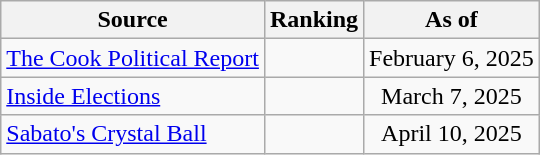<table class="wikitable" style="text-align:center">
<tr>
<th>Source</th>
<th>Ranking</th>
<th>As of</th>
</tr>
<tr>
<td align=left><a href='#'>The Cook Political Report</a></td>
<td></td>
<td>February 6, 2025</td>
</tr>
<tr>
<td align=left><a href='#'>Inside Elections</a></td>
<td></td>
<td>March 7, 2025</td>
</tr>
<tr>
<td align=left><a href='#'>Sabato's Crystal Ball</a></td>
<td></td>
<td>April 10, 2025</td>
</tr>
</table>
